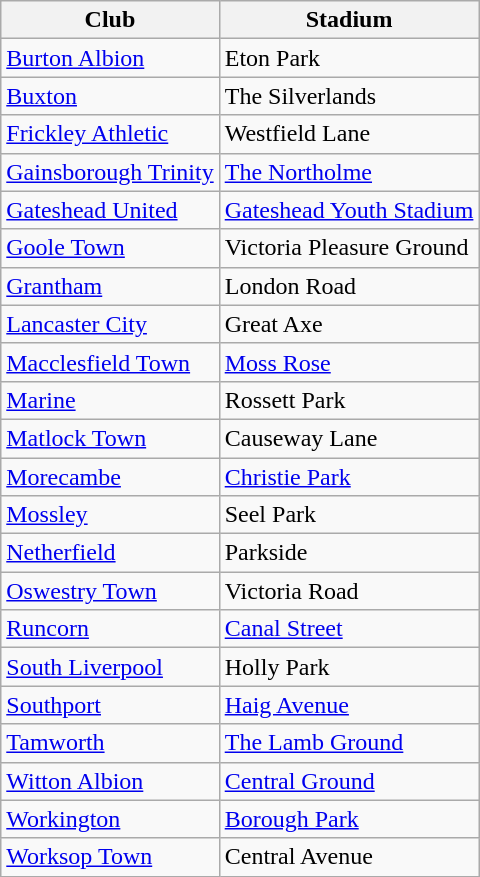<table class="wikitable sortable">
<tr>
<th>Club</th>
<th>Stadium</th>
</tr>
<tr>
<td><a href='#'>Burton Albion</a></td>
<td>Eton Park</td>
</tr>
<tr>
<td><a href='#'>Buxton</a></td>
<td>The Silverlands</td>
</tr>
<tr>
<td><a href='#'>Frickley Athletic</a></td>
<td>Westfield Lane</td>
</tr>
<tr>
<td><a href='#'>Gainsborough Trinity</a></td>
<td><a href='#'>The Northolme</a></td>
</tr>
<tr>
<td><a href='#'>Gateshead United</a></td>
<td><a href='#'>Gateshead Youth Stadium</a></td>
</tr>
<tr>
<td><a href='#'>Goole Town</a></td>
<td>Victoria Pleasure Ground</td>
</tr>
<tr>
<td><a href='#'>Grantham</a></td>
<td>London Road</td>
</tr>
<tr>
<td><a href='#'>Lancaster City</a></td>
<td>Great Axe</td>
</tr>
<tr>
<td><a href='#'>Macclesfield Town</a></td>
<td><a href='#'>Moss Rose</a></td>
</tr>
<tr>
<td><a href='#'>Marine</a></td>
<td>Rossett Park</td>
</tr>
<tr>
<td><a href='#'>Matlock Town</a></td>
<td>Causeway Lane</td>
</tr>
<tr>
<td><a href='#'>Morecambe</a></td>
<td><a href='#'>Christie Park</a></td>
</tr>
<tr>
<td><a href='#'>Mossley</a></td>
<td>Seel Park</td>
</tr>
<tr>
<td><a href='#'>Netherfield</a></td>
<td>Parkside</td>
</tr>
<tr>
<td><a href='#'>Oswestry Town</a></td>
<td>Victoria Road</td>
</tr>
<tr>
<td><a href='#'>Runcorn</a></td>
<td><a href='#'>Canal Street</a></td>
</tr>
<tr>
<td><a href='#'>South Liverpool</a></td>
<td>Holly Park</td>
</tr>
<tr>
<td><a href='#'>Southport</a></td>
<td><a href='#'>Haig Avenue</a></td>
</tr>
<tr>
<td><a href='#'>Tamworth</a></td>
<td><a href='#'>The Lamb Ground</a></td>
</tr>
<tr>
<td><a href='#'>Witton Albion</a></td>
<td><a href='#'>Central Ground</a></td>
</tr>
<tr>
<td><a href='#'>Workington</a></td>
<td><a href='#'>Borough Park</a></td>
</tr>
<tr>
<td><a href='#'>Worksop Town</a></td>
<td>Central Avenue</td>
</tr>
</table>
